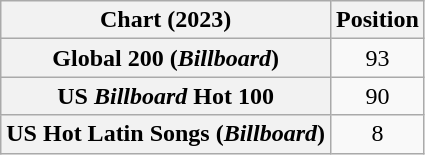<table class="wikitable sortable plainrowheaders" style="text-align:center">
<tr>
<th scope="col">Chart (2023)</th>
<th scope="col">Position</th>
</tr>
<tr>
<th scope="row">Global 200 (<em>Billboard</em>)</th>
<td>93</td>
</tr>
<tr>
<th scope="row">US <em>Billboard</em> Hot 100</th>
<td>90</td>
</tr>
<tr>
<th scope="row">US Hot Latin Songs (<em>Billboard</em>)</th>
<td>8</td>
</tr>
</table>
